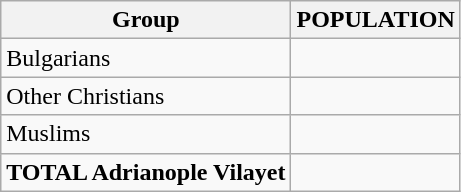<table class="wikitable">
<tr>
<th>Group</th>
<th>POPULATION</th>
</tr>
<tr>
<td>Bulgarians</td>
<td></td>
</tr>
<tr>
<td>Other Christians</td>
<td></td>
</tr>
<tr>
<td>Muslims</td>
<td></td>
</tr>
<tr>
<td><strong>TOTAL Adrianople Vilayet</strong></td>
<td></td>
</tr>
</table>
